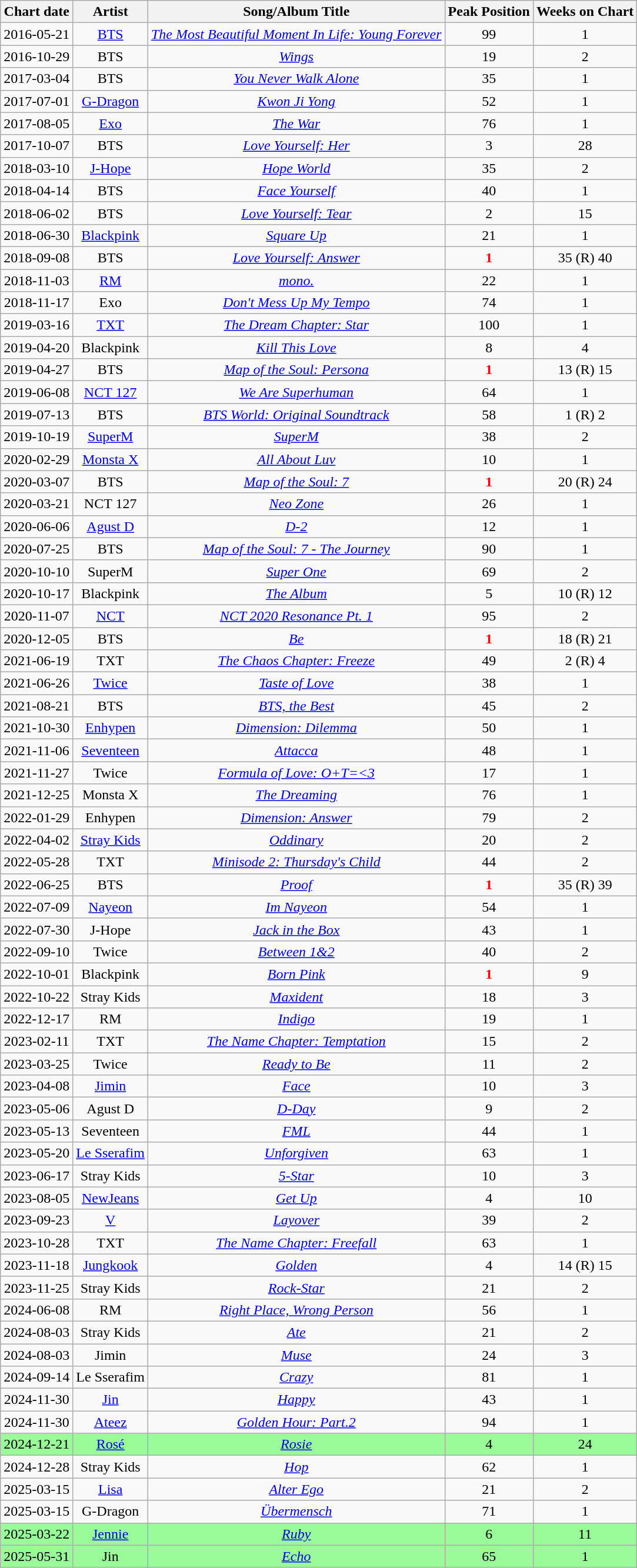<table class="wikitable sortable" style="text-align:center">
<tr>
<th>Chart date</th>
<th>Artist</th>
<th>Song/Album Title</th>
<th>Peak Position</th>
<th>Weeks on Chart</th>
</tr>
<tr>
<td>2016-05-21</td>
<td><a href='#'>BTS</a></td>
<td><em><a href='#'>The Most Beautiful Moment In Life: Young Forever</a></em></td>
<td>99</td>
<td>1</td>
</tr>
<tr>
<td>2016-10-29</td>
<td>BTS</td>
<td><em><a href='#'>Wings</a></em></td>
<td>19</td>
<td>2</td>
</tr>
<tr>
<td>2017-03-04</td>
<td>BTS</td>
<td><em><a href='#'>You Never Walk Alone</a></em></td>
<td>35</td>
<td>1</td>
</tr>
<tr>
<td>2017-07-01</td>
<td><a href='#'>G-Dragon</a></td>
<td><em><a href='#'>Kwon Ji Yong</a></em></td>
<td>52</td>
<td>1</td>
</tr>
<tr>
<td>2017-08-05</td>
<td><a href='#'>Exo</a></td>
<td><em><a href='#'>The War</a></em></td>
<td>76</td>
<td>1</td>
</tr>
<tr>
<td>2017-10-07</td>
<td>BTS</td>
<td><em><a href='#'>Love Yourself: Her</a></em></td>
<td>3</td>
<td>28</td>
</tr>
<tr>
<td>2018-03-10</td>
<td><a href='#'>J-Hope</a></td>
<td><em><a href='#'>Hope World</a></em></td>
<td>35</td>
<td>2</td>
</tr>
<tr>
<td>2018-04-14</td>
<td>BTS</td>
<td><em><a href='#'>Face Yourself</a></em></td>
<td>40</td>
<td>1</td>
</tr>
<tr>
<td>2018-06-02</td>
<td>BTS</td>
<td><em><a href='#'>Love Yourself: Tear</a></em></td>
<td>2</td>
<td>15</td>
</tr>
<tr>
<td>2018-06-30</td>
<td><a href='#'>Blackpink</a></td>
<td><em><a href='#'>Square Up</a></em></td>
<td>21</td>
<td>1</td>
</tr>
<tr>
<td>2018-09-08</td>
<td>BTS</td>
<td><em><a href='#'>Love Yourself: Answer</a></em></td>
<td style="color:red"><strong>1</strong></td>
<td>35 (R) 40</td>
</tr>
<tr>
<td>2018-11-03</td>
<td><a href='#'>RM</a></td>
<td><em><a href='#'>mono.</a></em></td>
<td>22</td>
<td>1</td>
</tr>
<tr>
<td>2018-11-17</td>
<td>Exo</td>
<td><em><a href='#'>Don't Mess Up My Tempo</a></em></td>
<td>74</td>
<td>1</td>
</tr>
<tr>
<td>2019-03-16</td>
<td><a href='#'>TXT</a></td>
<td><em><a href='#'>The Dream Chapter: Star</a></em></td>
<td>100</td>
<td>1</td>
</tr>
<tr>
<td>2019-04-20</td>
<td>Blackpink</td>
<td><em><a href='#'>Kill This Love</a></em></td>
<td>8</td>
<td>4</td>
</tr>
<tr>
<td>2019-04-27</td>
<td>BTS</td>
<td><em><a href='#'>Map of the Soul: Persona</a></em></td>
<td style="color:red"><strong>1</strong></td>
<td>13 (R) 15</td>
</tr>
<tr>
<td>2019-06-08</td>
<td><a href='#'>NCT 127</a></td>
<td><em><a href='#'>We Are Superhuman</a></em></td>
<td>64</td>
<td>1</td>
</tr>
<tr>
<td>2019-07-13</td>
<td>BTS</td>
<td><em><a href='#'>BTS World: Original Soundtrack</a></em></td>
<td>58</td>
<td>1 (R) 2</td>
</tr>
<tr>
<td>2019-10-19</td>
<td><a href='#'>SuperM</a></td>
<td><em><a href='#'>SuperM</a></em></td>
<td>38</td>
<td>2</td>
</tr>
<tr>
<td>2020-02-29</td>
<td><a href='#'>Monsta X</a></td>
<td><em><a href='#'>All About Luv</a></em></td>
<td>10</td>
<td>1</td>
</tr>
<tr>
<td>2020-03-07</td>
<td>BTS</td>
<td><em><a href='#'>Map of the Soul: 7</a></em></td>
<td style="color:red"><strong>1</strong></td>
<td>20 (R) 24</td>
</tr>
<tr>
<td>2020-03-21</td>
<td>NCT 127</td>
<td><em><a href='#'>Neo Zone</a></em></td>
<td>26</td>
<td>1</td>
</tr>
<tr>
<td>2020-06-06</td>
<td><a href='#'>Agust D</a></td>
<td><em><a href='#'>D-2</a></em></td>
<td>12</td>
<td>1</td>
</tr>
<tr>
<td>2020-07-25</td>
<td>BTS</td>
<td><em><a href='#'>Map of the Soul: 7 - The Journey</a></em></td>
<td>90</td>
<td>1</td>
</tr>
<tr>
<td>2020-10-10</td>
<td>SuperM</td>
<td><em><a href='#'>Super One</a></em></td>
<td>69</td>
<td>2</td>
</tr>
<tr>
<td>2020-10-17</td>
<td>Blackpink</td>
<td><em><a href='#'>The Album</a></em></td>
<td>5</td>
<td>10 (R) 12</td>
</tr>
<tr>
<td>2020-11-07</td>
<td><a href='#'>NCT</a></td>
<td><em><a href='#'>NCT 2020 Resonance Pt. 1</a></em></td>
<td>95</td>
<td>2</td>
</tr>
<tr>
<td>2020-12-05</td>
<td>BTS</td>
<td><em><a href='#'>Be</a></em></td>
<td style="color:red"><strong>1</strong></td>
<td>18 (R) 21</td>
</tr>
<tr>
<td>2021-06-19</td>
<td>TXT</td>
<td><em><a href='#'>The Chaos Chapter: Freeze</a></em></td>
<td>49</td>
<td>2 (R) 4</td>
</tr>
<tr>
<td>2021-06-26</td>
<td><a href='#'>Twice</a></td>
<td><em><a href='#'>Taste of Love</a></em></td>
<td>38</td>
<td>1</td>
</tr>
<tr>
<td>2021-08-21</td>
<td>BTS</td>
<td><em><a href='#'>BTS, the Best</a></em></td>
<td>45</td>
<td>2</td>
</tr>
<tr>
<td>2021-10-30</td>
<td><a href='#'>Enhypen</a></td>
<td><em><a href='#'>Dimension: Dilemma</a></em></td>
<td>50</td>
<td>1</td>
</tr>
<tr>
<td>2021-11-06</td>
<td><a href='#'>Seventeen</a></td>
<td><em><a href='#'>Attacca</a></em></td>
<td>48</td>
<td>1</td>
</tr>
<tr>
<td>2021-11-27</td>
<td>Twice</td>
<td><em><a href='#'>Formula of Love: O+T=<3</a></em></td>
<td>17</td>
<td>1</td>
</tr>
<tr>
<td>2021-12-25</td>
<td>Monsta X</td>
<td><em><a href='#'>The Dreaming</a></em></td>
<td>76</td>
<td>1</td>
</tr>
<tr>
<td>2022-01-29</td>
<td>Enhypen</td>
<td><em><a href='#'>Dimension: Answer</a></em></td>
<td>79</td>
<td>2</td>
</tr>
<tr>
<td>2022-04-02</td>
<td><a href='#'>Stray Kids</a></td>
<td><em><a href='#'>Oddinary</a></em></td>
<td>20</td>
<td>2</td>
</tr>
<tr>
<td>2022-05-28</td>
<td>TXT</td>
<td><em><a href='#'>Minisode 2: Thursday's Child</a></em></td>
<td>44</td>
<td>2</td>
</tr>
<tr>
<td>2022-06-25</td>
<td>BTS</td>
<td><em><a href='#'>Proof</a></em></td>
<td style="color:red;"><strong>1</strong></td>
<td>35 (R) 39</td>
</tr>
<tr>
<td>2022-07-09</td>
<td><a href='#'>Nayeon</a></td>
<td><em><a href='#'>Im Nayeon</a></em></td>
<td>54</td>
<td>1</td>
</tr>
<tr>
<td>2022-07-30</td>
<td>J-Hope</td>
<td><em><a href='#'>Jack in the Box</a></em></td>
<td>43</td>
<td>1</td>
</tr>
<tr>
<td>2022-09-10</td>
<td>Twice</td>
<td><em><a href='#'>Between 1&2</a></em></td>
<td>40</td>
<td>2</td>
</tr>
<tr>
<td>2022-10-01</td>
<td>Blackpink</td>
<td><em><a href='#'>Born Pink</a></em></td>
<td style="color:red"><strong>1</strong></td>
<td>9</td>
</tr>
<tr>
<td>2022-10-22</td>
<td>Stray Kids</td>
<td><em><a href='#'>Maxident</a></em></td>
<td>18</td>
<td>3</td>
</tr>
<tr>
<td>2022-12-17</td>
<td>RM</td>
<td><em><a href='#'>Indigo</a></em></td>
<td>19</td>
<td>1</td>
</tr>
<tr>
<td>2023-02-11</td>
<td>TXT</td>
<td><em><a href='#'>The Name Chapter: Temptation</a></em></td>
<td>15</td>
<td>2</td>
</tr>
<tr>
<td>2023-03-25</td>
<td>Twice</td>
<td><em><a href='#'>Ready to Be</a></em></td>
<td>11</td>
<td>2</td>
</tr>
<tr>
<td>2023-04-08</td>
<td><a href='#'>Jimin</a></td>
<td><em><a href='#'>Face</a></em></td>
<td>10</td>
<td>3</td>
</tr>
<tr>
<td>2023-05-06</td>
<td>Agust D</td>
<td><em><a href='#'>D-Day</a></em></td>
<td>9</td>
<td>2</td>
</tr>
<tr>
<td>2023-05-13</td>
<td>Seventeen</td>
<td><em><a href='#'>FML</a></em></td>
<td>44</td>
<td>1</td>
</tr>
<tr>
<td>2023-05-20</td>
<td><a href='#'>Le Sserafim</a></td>
<td><em><a href='#'>Unforgiven</a></em></td>
<td>63</td>
<td>1</td>
</tr>
<tr>
<td>2023-06-17</td>
<td>Stray Kids</td>
<td><em><a href='#'>5-Star</a></em></td>
<td>10</td>
<td>3</td>
</tr>
<tr>
<td>2023-08-05</td>
<td><a href='#'>NewJeans</a></td>
<td><em><a href='#'>Get Up</a></em></td>
<td>4</td>
<td>10</td>
</tr>
<tr>
<td>2023-09-23</td>
<td><a href='#'>V</a></td>
<td><em><a href='#'>Layover</a></em></td>
<td>39</td>
<td>2</td>
</tr>
<tr>
<td>2023-10-28</td>
<td>TXT</td>
<td><em><a href='#'>The Name Chapter: Freefall</a></em></td>
<td>63</td>
<td>1</td>
</tr>
<tr>
<td>2023-11-18</td>
<td><a href='#'>Jungkook</a></td>
<td><em><a href='#'>Golden</a></em></td>
<td>4</td>
<td>14 (R) 15</td>
</tr>
<tr>
<td>2023-11-25</td>
<td>Stray Kids</td>
<td><em><a href='#'>Rock-Star</a></em></td>
<td>21</td>
<td>2</td>
</tr>
<tr>
<td>2024-06-08</td>
<td>RM</td>
<td><em><a href='#'>Right Place, Wrong Person</a></em></td>
<td>56</td>
<td>1</td>
</tr>
<tr>
<td>2024-08-03</td>
<td>Stray Kids</td>
<td><em><a href='#'>Ate</a></em></td>
<td>21</td>
<td>2</td>
</tr>
<tr>
<td>2024-08-03</td>
<td>Jimin</td>
<td><em><a href='#'>Muse</a></em></td>
<td>24</td>
<td>3</td>
</tr>
<tr>
<td>2024-09-14</td>
<td>Le Sserafim</td>
<td><em><a href='#'>Crazy</a></em></td>
<td>81</td>
<td>1</td>
</tr>
<tr>
<td>2024-11-30</td>
<td><a href='#'>Jin</a></td>
<td><em><a href='#'>Happy</a></em></td>
<td>43</td>
<td>1</td>
</tr>
<tr>
<td>2024-11-30</td>
<td><a href='#'>Ateez</a></td>
<td><em><a href='#'>Golden Hour: Part.2</a></em></td>
<td>94</td>
<td>1</td>
</tr>
<tr style="background:palegreen;">
<td>2024-12-21</td>
<td><a href='#'>Rosé</a></td>
<td><em><a href='#'>Rosie</a></em></td>
<td>4</td>
<td>24</td>
</tr>
<tr>
<td>2024-12-28</td>
<td>Stray Kids</td>
<td><em><a href='#'>Hop</a></em></td>
<td>62</td>
<td>1</td>
</tr>
<tr>
<td>2025-03-15</td>
<td><a href='#'>Lisa</a></td>
<td><em><a href='#'>Alter Ego</a></em></td>
<td>21</td>
<td>2</td>
</tr>
<tr>
<td>2025-03-15</td>
<td>G-Dragon</td>
<td><em><a href='#'>Übermensch</a></em></td>
<td>71</td>
<td>1</td>
</tr>
<tr style="background:palegreen;">
<td>2025-03-22</td>
<td><a href='#'>Jennie</a></td>
<td><em><a href='#'>Ruby</a></em></td>
<td>6</td>
<td>11</td>
</tr>
<tr style="background:palegreen;">
<td>2025-05-31</td>
<td>Jin</td>
<td><em><a href='#'>Echo</a></em></td>
<td>65</td>
<td>1</td>
</tr>
</table>
